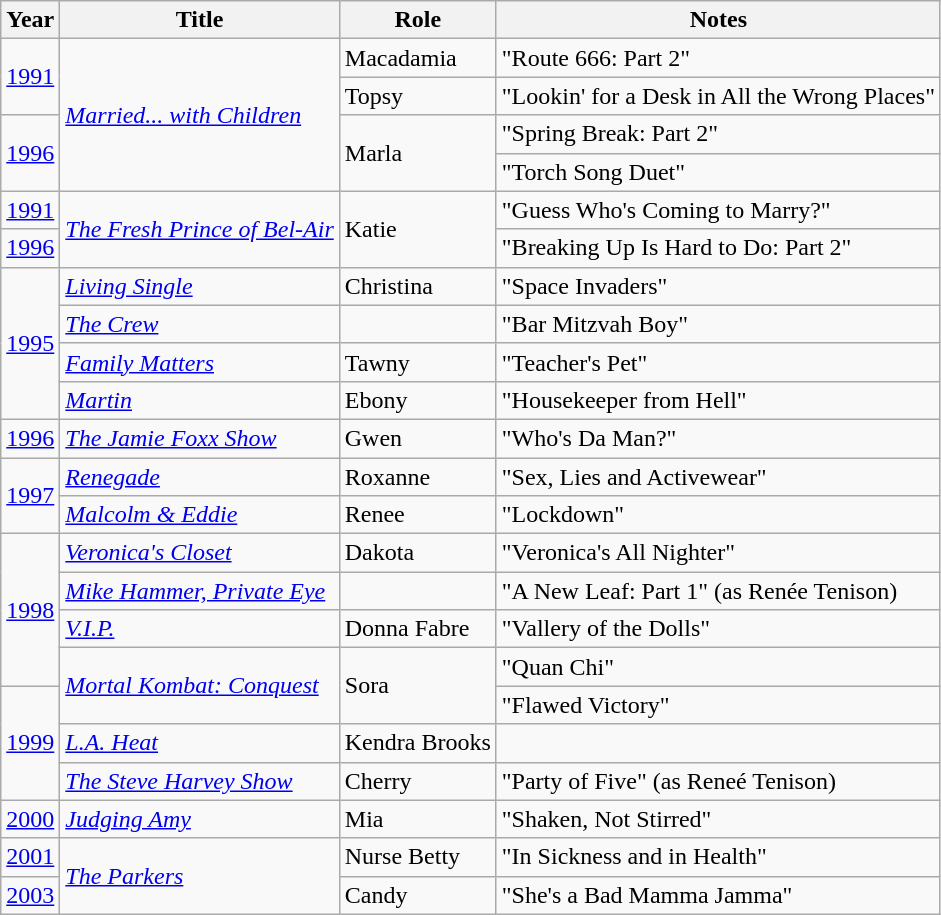<table class="wikitable sortable plainrowheaders">
<tr>
<th>Year</th>
<th>Title</th>
<th>Role</th>
<th class="unsortable">Notes</th>
</tr>
<tr>
<td rowspan="2"><a href='#'>1991</a></td>
<td rowspan="4"><em><a href='#'>Married... with Children</a></em></td>
<td>Macadamia</td>
<td>"Route 666: Part 2"</td>
</tr>
<tr>
<td>Topsy</td>
<td>"Lookin' for a Desk in All the Wrong Places"</td>
</tr>
<tr>
<td rowspan="2"><a href='#'>1996</a></td>
<td rowspan="2">Marla</td>
<td>"Spring Break: Part 2"</td>
</tr>
<tr>
<td>"Torch Song Duet"</td>
</tr>
<tr>
<td><a href='#'>1991</a></td>
<td rowspan="2"><em><a href='#'>The Fresh Prince of Bel-Air</a></em></td>
<td rowspan="2">Katie</td>
<td>"Guess Who's Coming to Marry?"</td>
</tr>
<tr>
<td><a href='#'>1996</a></td>
<td>"Breaking Up Is Hard to Do: Part 2"</td>
</tr>
<tr>
<td rowspan="4"><a href='#'>1995</a></td>
<td><em><a href='#'>Living Single</a></em></td>
<td>Christina</td>
<td>"Space Invaders"</td>
</tr>
<tr>
<td><em><a href='#'>The Crew</a></em></td>
<td></td>
<td>"Bar Mitzvah Boy"</td>
</tr>
<tr>
<td><em><a href='#'>Family Matters</a></em></td>
<td>Tawny</td>
<td>"Teacher's Pet"</td>
</tr>
<tr>
<td><em><a href='#'>Martin</a></em></td>
<td>Ebony</td>
<td>"Housekeeper from Hell"</td>
</tr>
<tr>
<td><a href='#'>1996</a></td>
<td><em><a href='#'>The Jamie Foxx Show</a></em></td>
<td>Gwen</td>
<td>"Who's Da Man?"</td>
</tr>
<tr>
<td rowspan="2"><a href='#'>1997</a></td>
<td><em><a href='#'>Renegade</a></em></td>
<td>Roxanne</td>
<td>"Sex, Lies and Activewear"</td>
</tr>
<tr>
<td><em><a href='#'>Malcolm & Eddie</a></em></td>
<td>Renee</td>
<td>"Lockdown"</td>
</tr>
<tr>
<td rowspan="4"><a href='#'>1998</a></td>
<td><em><a href='#'>Veronica's Closet</a></em></td>
<td>Dakota</td>
<td>"Veronica's All Nighter"</td>
</tr>
<tr>
<td><em><a href='#'>Mike Hammer, Private Eye</a></em></td>
<td></td>
<td>"A New Leaf: Part 1" (as Renée Tenison)</td>
</tr>
<tr>
<td><em><a href='#'>V.I.P.</a></em></td>
<td>Donna Fabre</td>
<td>"Vallery of the Dolls"</td>
</tr>
<tr>
<td rowspan="2"><em><a href='#'>Mortal Kombat: Conquest</a></em></td>
<td rowspan="2">Sora</td>
<td>"Quan Chi"</td>
</tr>
<tr>
<td rowspan="3"><a href='#'>1999</a></td>
<td>"Flawed Victory"</td>
</tr>
<tr>
<td><em><a href='#'>L.A. Heat</a></em></td>
<td>Kendra Brooks</td>
</tr>
<tr>
<td><em><a href='#'>The Steve Harvey Show</a></em></td>
<td>Cherry</td>
<td>"Party of Five" (as Reneé Tenison)</td>
</tr>
<tr>
<td><a href='#'>2000</a></td>
<td><em><a href='#'>Judging Amy</a></em></td>
<td>Mia</td>
<td>"Shaken, Not Stirred"</td>
</tr>
<tr>
<td><a href='#'>2001</a></td>
<td rowspan="2"><em><a href='#'>The Parkers</a></em></td>
<td>Nurse Betty</td>
<td>"In Sickness and in Health"</td>
</tr>
<tr>
<td><a href='#'>2003</a></td>
<td>Candy</td>
<td>"She's a Bad Mamma Jamma"</td>
</tr>
</table>
